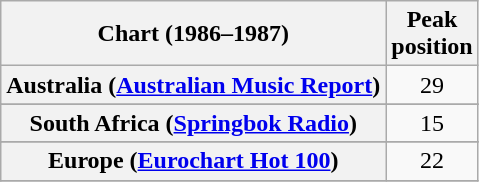<table class="wikitable sortable plainrowheaders" style="text-align:center">
<tr>
<th>Chart (1986–1987)</th>
<th>Peak<br>position</th>
</tr>
<tr>
<th scope="row">Australia (<a href='#'>Australian Music Report</a>)</th>
<td>29</td>
</tr>
<tr>
</tr>
<tr>
</tr>
<tr>
</tr>
<tr>
</tr>
<tr>
</tr>
<tr>
</tr>
<tr>
</tr>
<tr>
</tr>
<tr>
<th scope="row">South Africa (<a href='#'>Springbok Radio</a>)</th>
<td>15</td>
</tr>
<tr>
</tr>
<tr>
</tr>
<tr>
</tr>
<tr>
</tr>
<tr>
<th scope="row">Europe (<a href='#'>Eurochart Hot 100</a>)</th>
<td style="text-align:center;">22</td>
</tr>
<tr>
</tr>
</table>
